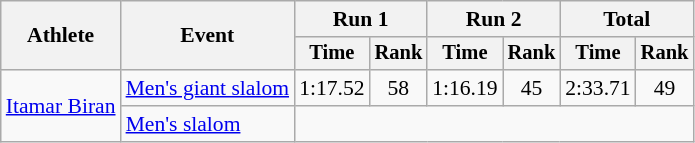<table class="wikitable" style="font-size:90%">
<tr>
<th rowspan=2>Athlete</th>
<th rowspan=2>Event</th>
<th colspan=2>Run 1</th>
<th colspan=2>Run 2</th>
<th colspan=2>Total</th>
</tr>
<tr style="font-size:95%">
<th>Time</th>
<th>Rank</th>
<th>Time</th>
<th>Rank</th>
<th>Time</th>
<th>Rank</th>
</tr>
<tr align=center>
<td align=left rowspan="2"><a href='#'>Itamar Biran</a></td>
<td align=left><a href='#'>Men's giant slalom</a></td>
<td>1:17.52</td>
<td>58</td>
<td>1:16.19</td>
<td>45</td>
<td>2:33.71</td>
<td>49</td>
</tr>
<tr align=center>
<td align=left><a href='#'>Men's slalom</a></td>
<td colspan=6></td>
</tr>
</table>
